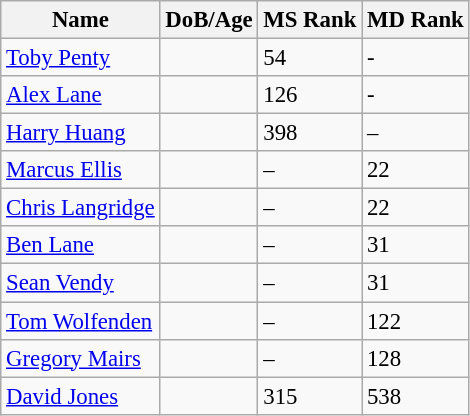<table class="wikitable" style="text-align: left; font-size:95%;">
<tr>
<th>Name</th>
<th>DoB/Age</th>
<th>MS Rank</th>
<th>MD Rank</th>
</tr>
<tr>
<td><a href='#'>Toby Penty</a></td>
<td></td>
<td>54</td>
<td>-</td>
</tr>
<tr>
<td><a href='#'>Alex Lane</a></td>
<td></td>
<td>126</td>
<td>-</td>
</tr>
<tr>
<td><a href='#'>Harry Huang</a></td>
<td></td>
<td>398</td>
<td>–</td>
</tr>
<tr>
<td><a href='#'>Marcus Ellis</a></td>
<td></td>
<td>–</td>
<td>22</td>
</tr>
<tr>
<td><a href='#'>Chris Langridge</a></td>
<td></td>
<td>–</td>
<td>22</td>
</tr>
<tr>
<td><a href='#'>Ben Lane</a></td>
<td></td>
<td>–</td>
<td>31</td>
</tr>
<tr>
<td><a href='#'>Sean Vendy</a></td>
<td></td>
<td>–</td>
<td>31</td>
</tr>
<tr>
<td><a href='#'>Tom Wolfenden</a></td>
<td></td>
<td>–</td>
<td>122</td>
</tr>
<tr>
<td><a href='#'>Gregory Mairs</a></td>
<td></td>
<td>–</td>
<td>128</td>
</tr>
<tr>
<td><a href='#'>David Jones</a></td>
<td></td>
<td>315</td>
<td>538</td>
</tr>
</table>
